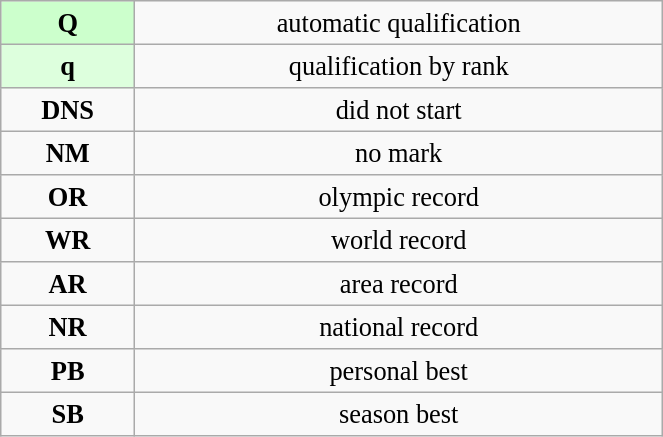<table class="wikitable" style=" text-align:center; font-size:110%;" width="35%">
<tr>
<td bgcolor="ccffcc"><strong>Q</strong></td>
<td>automatic qualification</td>
</tr>
<tr>
<td bgcolor="ddffdd"><strong>q</strong></td>
<td>qualification by rank</td>
</tr>
<tr>
<td><strong>DNS</strong></td>
<td>did not start</td>
</tr>
<tr>
<td><strong>NM</strong></td>
<td>no mark</td>
</tr>
<tr>
<td><strong>OR</strong></td>
<td>olympic record</td>
</tr>
<tr>
<td><strong>WR</strong></td>
<td>world record</td>
</tr>
<tr>
<td><strong>AR</strong></td>
<td>area record</td>
</tr>
<tr>
<td><strong>NR</strong></td>
<td>national record</td>
</tr>
<tr>
<td><strong>PB</strong></td>
<td>personal best</td>
</tr>
<tr>
<td><strong>SB</strong></td>
<td>season best</td>
</tr>
</table>
